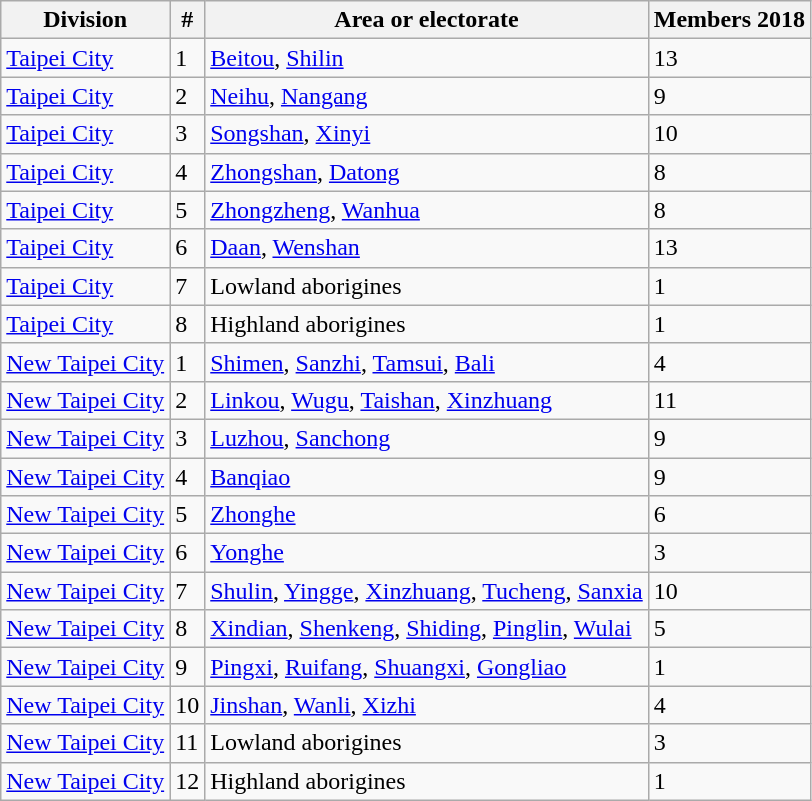<table class="wikitable">
<tr>
<th>Division</th>
<th>#</th>
<th>Area or electorate</th>
<th>Members 2018</th>
</tr>
<tr>
<td><a href='#'>Taipei City</a></td>
<td>1</td>
<td><a href='#'>Beitou</a>, <a href='#'>Shilin</a></td>
<td>13</td>
</tr>
<tr>
<td><a href='#'>Taipei City</a></td>
<td>2</td>
<td><a href='#'>Neihu</a>, <a href='#'>Nangang</a></td>
<td>9</td>
</tr>
<tr>
<td><a href='#'>Taipei City</a></td>
<td>3</td>
<td><a href='#'>Songshan</a>, <a href='#'>Xinyi</a></td>
<td>10</td>
</tr>
<tr>
<td><a href='#'>Taipei City</a></td>
<td>4</td>
<td><a href='#'>Zhongshan</a>, <a href='#'>Datong</a></td>
<td>8</td>
</tr>
<tr>
<td><a href='#'>Taipei City</a></td>
<td>5</td>
<td><a href='#'>Zhongzheng</a>, <a href='#'>Wanhua</a></td>
<td>8</td>
</tr>
<tr>
<td><a href='#'>Taipei City</a></td>
<td>6</td>
<td><a href='#'>Daan</a>, <a href='#'>Wenshan</a></td>
<td>13</td>
</tr>
<tr>
<td><a href='#'>Taipei City</a></td>
<td>7</td>
<td>Lowland aborigines</td>
<td>1</td>
</tr>
<tr>
<td><a href='#'>Taipei City</a></td>
<td>8</td>
<td>Highland aborigines</td>
<td>1</td>
</tr>
<tr>
<td><a href='#'>New Taipei City</a></td>
<td>1</td>
<td><a href='#'>Shimen</a>, <a href='#'>Sanzhi</a>, <a href='#'>Tamsui</a>, <a href='#'>Bali</a></td>
<td>4</td>
</tr>
<tr>
<td><a href='#'>New Taipei City</a></td>
<td>2</td>
<td><a href='#'>Linkou</a>, <a href='#'>Wugu</a>, <a href='#'>Taishan</a>, <a href='#'>Xinzhuang</a></td>
<td>11</td>
</tr>
<tr>
<td><a href='#'>New Taipei City</a></td>
<td>3</td>
<td><a href='#'>Luzhou</a>, <a href='#'>Sanchong</a></td>
<td>9</td>
</tr>
<tr>
<td><a href='#'>New Taipei City</a></td>
<td>4</td>
<td><a href='#'>Banqiao</a></td>
<td>9</td>
</tr>
<tr>
<td><a href='#'>New Taipei City</a></td>
<td>5</td>
<td><a href='#'>Zhonghe</a></td>
<td>6</td>
</tr>
<tr>
<td><a href='#'>New Taipei City</a></td>
<td>6</td>
<td><a href='#'>Yonghe</a></td>
<td>3</td>
</tr>
<tr>
<td><a href='#'>New Taipei City</a></td>
<td>7</td>
<td><a href='#'>Shulin</a>, <a href='#'>Yingge</a>, <a href='#'>Xinzhuang</a>, <a href='#'>Tucheng</a>, <a href='#'>Sanxia</a></td>
<td>10</td>
</tr>
<tr>
<td><a href='#'>New Taipei City</a></td>
<td>8</td>
<td><a href='#'>Xindian</a>, <a href='#'>Shenkeng</a>, <a href='#'>Shiding</a>, <a href='#'>Pinglin</a>, <a href='#'>Wulai</a></td>
<td>5</td>
</tr>
<tr>
<td><a href='#'>New Taipei City</a></td>
<td>9</td>
<td><a href='#'>Pingxi</a>, <a href='#'>Ruifang</a>, <a href='#'>Shuangxi</a>, <a href='#'>Gongliao</a></td>
<td>1</td>
</tr>
<tr>
<td><a href='#'>New Taipei City</a></td>
<td>10</td>
<td><a href='#'>Jinshan</a>, <a href='#'>Wanli</a>, <a href='#'>Xizhi</a></td>
<td>4</td>
</tr>
<tr>
<td><a href='#'>New Taipei City</a></td>
<td>11</td>
<td>Lowland aborigines</td>
<td>3</td>
</tr>
<tr>
<td><a href='#'>New Taipei City</a></td>
<td>12</td>
<td>Highland aborigines</td>
<td>1</td>
</tr>
</table>
